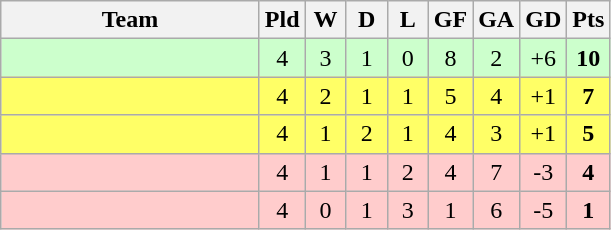<table class="wikitable" style="text-align: center;">
<tr>
<th width="165">Team</th>
<th width="20">Pld</th>
<th width="20">W</th>
<th width="20">D</th>
<th width="20">L</th>
<th width="20">GF</th>
<th width="20">GA</th>
<th width="20">GD</th>
<th width="20">Pts</th>
</tr>
<tr bgcolor= #ccffcc>
<td align=left></td>
<td>4</td>
<td>3</td>
<td>1</td>
<td>0</td>
<td>8</td>
<td>2</td>
<td>+6</td>
<td><strong>10</strong></td>
</tr>
<tr bgcolor=#ffff66>
<td align=left></td>
<td>4</td>
<td>2</td>
<td>1</td>
<td>1</td>
<td>5</td>
<td>4</td>
<td>+1</td>
<td><strong>7</strong></td>
</tr>
<tr bgcolor=#ffff66>
<td align=left></td>
<td>4</td>
<td>1</td>
<td>2</td>
<td>1</td>
<td>4</td>
<td>3</td>
<td>+1</td>
<td><strong>5</strong></td>
</tr>
<tr bgcolor=#ffcccc>
<td align=left></td>
<td>4</td>
<td>1</td>
<td>1</td>
<td>2</td>
<td>4</td>
<td>7</td>
<td>-3</td>
<td><strong>4</strong></td>
</tr>
<tr bgcolor=#ffcccc>
<td align=left></td>
<td>4</td>
<td>0</td>
<td>1</td>
<td>3</td>
<td>1</td>
<td>6</td>
<td>-5</td>
<td><strong>1</strong></td>
</tr>
</table>
